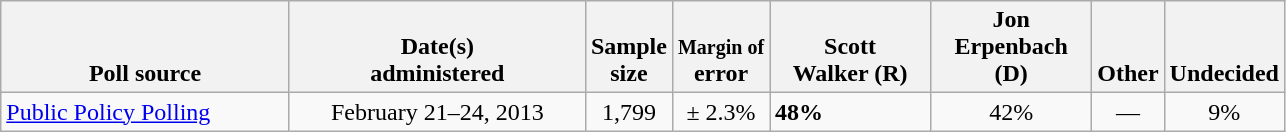<table class="wikitable">
<tr valign= bottom>
<th style="width:185px;">Poll source</th>
<th style="width:190px;">Date(s)<br>administered</th>
<th class=small>Sample<br>size</th>
<th><small>Margin of</small><br>error</th>
<th style="width:100px;">Scott<br>Walker (R)</th>
<th style="width:100px;">Jon<br>Erpenbach (D)</th>
<th style="width:40px;">Other</th>
<th style="width:40px;">Undecided</th>
</tr>
<tr>
<td><a href='#'>Public Policy Polling</a></td>
<td align=center>February 21–24, 2013</td>
<td align=center>1,799</td>
<td align=center>± 2.3%</td>
<td><strong>48%</strong></td>
<td align=center>42%</td>
<td align=center>—</td>
<td align=center>9%</td>
</tr>
</table>
